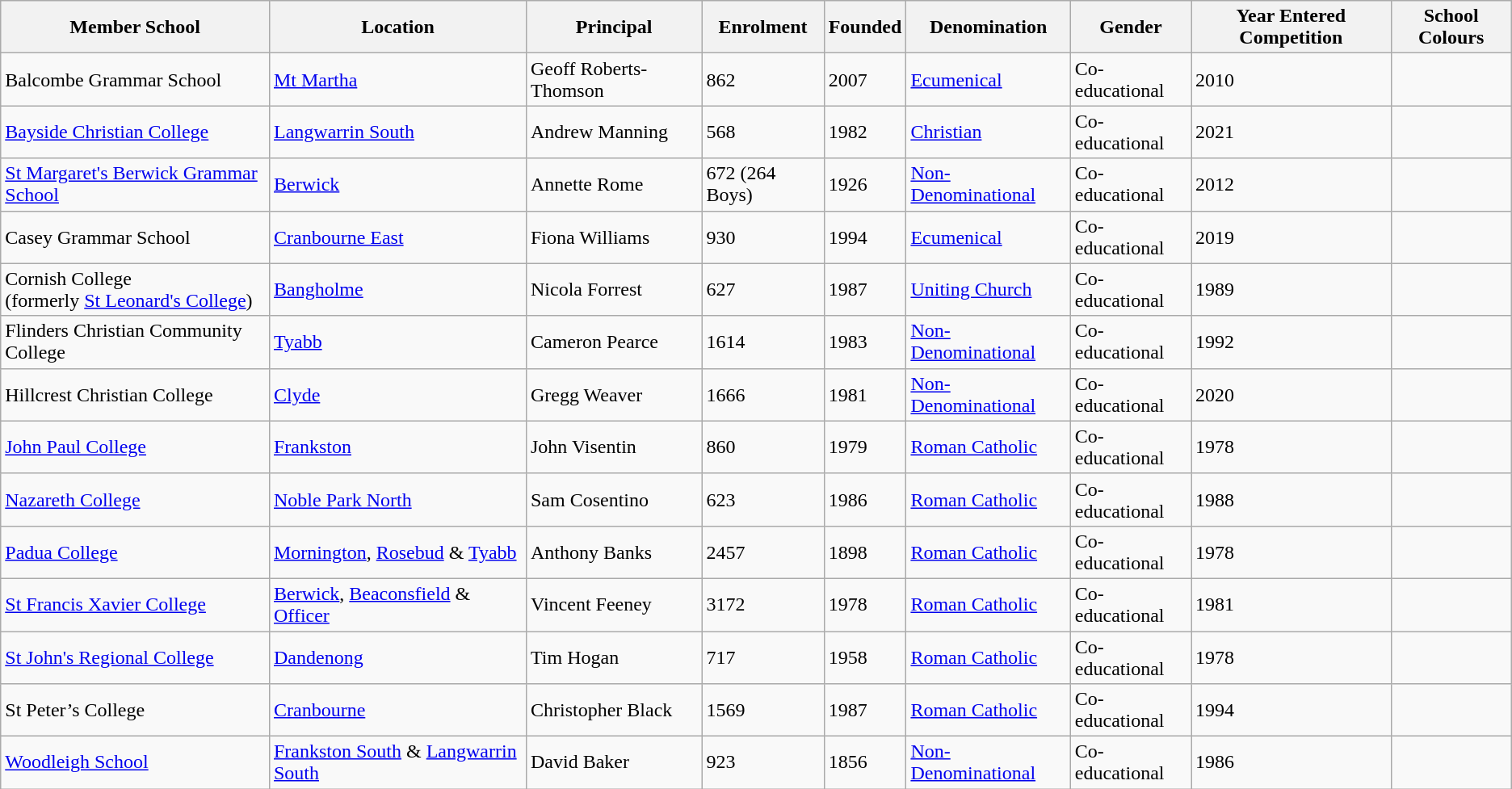<table class="wikitable sortable">
<tr>
<th>Member School</th>
<th>Location</th>
<th>Principal</th>
<th>Enrolment</th>
<th>Founded</th>
<th>Denomination</th>
<th>Gender</th>
<th>Year Entered Competition</th>
<th>School Colours</th>
</tr>
<tr>
<td>Balcombe Grammar School</td>
<td><a href='#'>Mt Martha</a></td>
<td>Geoff Roberts-Thomson</td>
<td>862</td>
<td>2007</td>
<td><a href='#'>Ecumenical</a></td>
<td>Co-educational</td>
<td>2010</td>
<td></td>
</tr>
<tr>
<td><a href='#'>Bayside Christian College</a></td>
<td><a href='#'>Langwarrin South</a></td>
<td>Andrew Manning</td>
<td>568</td>
<td>1982</td>
<td><a href='#'>Christian</a></td>
<td>Co-educational</td>
<td>2021</td>
<td></td>
</tr>
<tr>
<td><a href='#'>St Margaret's Berwick Grammar School</a></td>
<td><a href='#'>Berwick</a></td>
<td>Annette Rome</td>
<td>672 (264 Boys)</td>
<td>1926</td>
<td><a href='#'>Non-Denominational</a></td>
<td>Co-educational</td>
<td>2012</td>
<td></td>
</tr>
<tr>
<td>Casey Grammar School</td>
<td><a href='#'>Cranbourne East</a></td>
<td>Fiona Williams</td>
<td>930</td>
<td>1994</td>
<td><a href='#'>Ecumenical</a></td>
<td>Co-educational</td>
<td>2019</td>
<td></td>
</tr>
<tr>
<td>Cornish College<br>(formerly <a href='#'>St Leonard's College</a>)</td>
<td><a href='#'>Bangholme</a></td>
<td>Nicola Forrest</td>
<td>627</td>
<td>1987</td>
<td><a href='#'>Uniting Church</a></td>
<td>Co-educational</td>
<td>1989</td>
<td></td>
</tr>
<tr>
<td>Flinders Christian Community College</td>
<td><a href='#'>Tyabb</a></td>
<td>Cameron Pearce</td>
<td>1614</td>
<td>1983</td>
<td><a href='#'>Non-Denominational</a></td>
<td>Co-educational</td>
<td>1992</td>
<td></td>
</tr>
<tr>
<td>Hillcrest Christian College</td>
<td><a href='#'>Clyde</a></td>
<td>Gregg Weaver</td>
<td>1666</td>
<td>1981</td>
<td><a href='#'>Non-Denominational</a></td>
<td>Co-educational</td>
<td>2020</td>
<td></td>
</tr>
<tr>
<td><a href='#'>John Paul College</a></td>
<td><a href='#'>Frankston</a></td>
<td>John Visentin</td>
<td>860</td>
<td>1979</td>
<td><a href='#'>Roman Catholic</a></td>
<td>Co-educational</td>
<td>1978</td>
<td></td>
</tr>
<tr>
<td><a href='#'>Nazareth College</a></td>
<td><a href='#'>Noble Park North</a></td>
<td>Sam Cosentino</td>
<td>623</td>
<td>1986</td>
<td><a href='#'>Roman Catholic</a></td>
<td>Co-educational</td>
<td>1988</td>
<td></td>
</tr>
<tr>
<td><a href='#'>Padua College</a></td>
<td><a href='#'>Mornington</a>, <a href='#'>Rosebud</a> & <a href='#'>Tyabb</a></td>
<td>Anthony Banks</td>
<td>2457</td>
<td>1898</td>
<td><a href='#'>Roman Catholic</a></td>
<td>Co-educational</td>
<td>1978</td>
<td></td>
</tr>
<tr>
<td><a href='#'>St Francis Xavier College</a></td>
<td><a href='#'>Berwick</a>, <a href='#'>Beaconsfield</a> & <a href='#'>Officer</a></td>
<td>Vincent Feeney</td>
<td>3172</td>
<td>1978</td>
<td><a href='#'>Roman Catholic</a></td>
<td>Co-educational</td>
<td>1981</td>
<td></td>
</tr>
<tr>
<td><a href='#'>St John's Regional College</a></td>
<td><a href='#'>Dandenong</a></td>
<td>Tim Hogan</td>
<td>717</td>
<td>1958</td>
<td><a href='#'>Roman Catholic</a></td>
<td>Co-educational</td>
<td>1978</td>
<td></td>
</tr>
<tr>
<td>St Peter’s College</td>
<td><a href='#'>Cranbourne</a></td>
<td>Christopher Black</td>
<td>1569</td>
<td>1987</td>
<td><a href='#'>Roman Catholic</a></td>
<td>Co-educational</td>
<td>1994</td>
<td></td>
</tr>
<tr>
<td><a href='#'>Woodleigh School</a></td>
<td><a href='#'>Frankston South</a> & <a href='#'>Langwarrin South</a></td>
<td>David Baker</td>
<td>923</td>
<td>1856</td>
<td><a href='#'>Non-Denominational</a></td>
<td>Co-educational</td>
<td>1986</td>
<td></td>
</tr>
</table>
